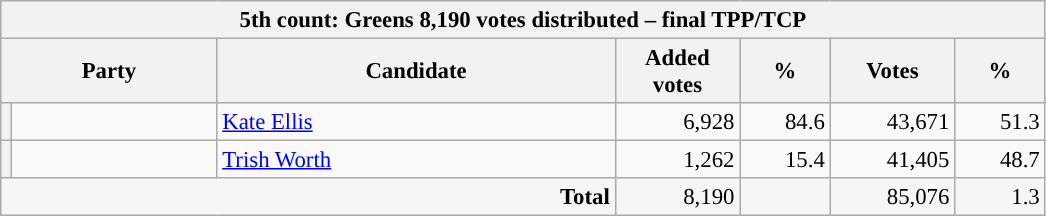<table class="wikitable" style="font-size: 95%;">
<tr style="background:#e9e9e9;">
<th colspan=7>5th count: Greens 8,190 votes distributed – final TPP/TCP</th>
</tr>
<tr style="background:#e9e9e9;">
<th colspan=2 style="width: 130px">Party</th>
<th style="width: 17em">Candidate</th>
<th style="width: 5em">Added votes</th>
<th style="width: 3.5em">%</th>
<th style="width: 5em">Votes</th>
<th style="width: 3.5em">%</th>
</tr>
<tr class="vcard">
<th></th>
<td class="org" style="width: 130px"></td>
<td class="fn"><a href='#'>Kate Ellis</a></td>
<td style="text-align: right; margin-right: 0.5em">6,928</td>
<td style="text-align: right; margin-right: 0.5em">84.6</td>
<td style="text-align: right; margin-right: 0.5em">43,671</td>
<td style="text-align: right; margin-right: 0.5em">51.3</td>
</tr>
<tr class="vcard">
<th></th>
<td class="org" style="width: 130px"></td>
<td class="fn"><a href='#'>Trish Worth</a></td>
<td style="text-align: right; margin-right: 0.5em">1,262</td>
<td style="text-align: right; margin-right: 0.5em">15.4</td>
<td style="text-align: right; margin-right: 0.5em">41,405</td>
<td style="text-align: right; margin-right: 0.5em">48.7</td>
</tr>
<tr style="background:#f6f6f6; text-align:right;">
<td colspan="3" style="margin-right: 0.5em"><strong>Total</strong></td>
<td style="margin-right: 0.5em">8,190</td>
<td style="margin-right: 0.5em"></td>
<td style="margin-right: 0.5em">85,076</td>
<td style="margin-right: 0.5em">1.3</td>
</tr>
</table>
